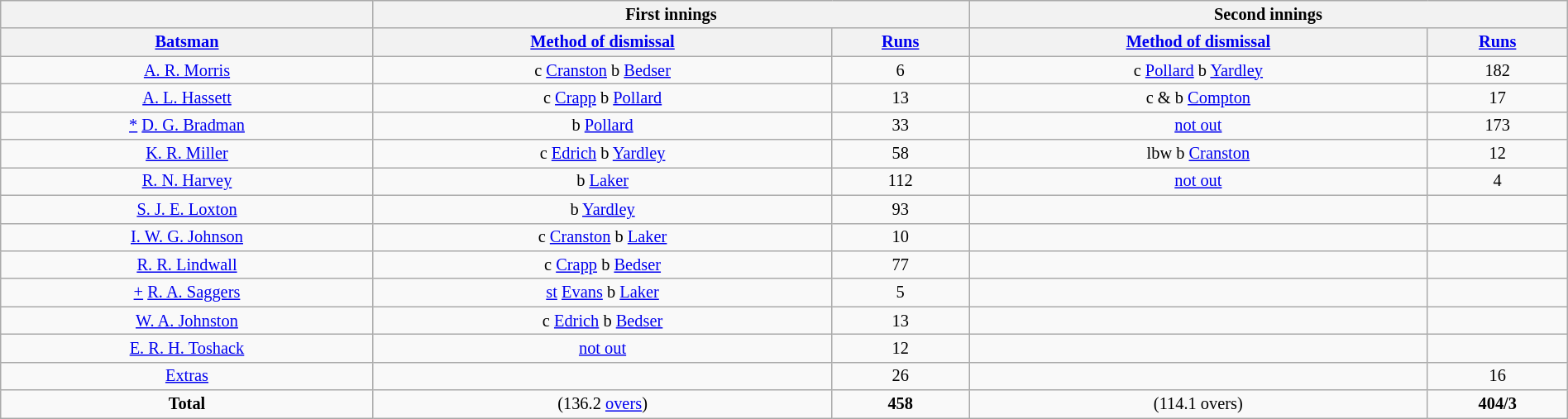<table class="wikitable" style="font-size: 85%; text-align: center; width: 100%;">
<tr>
<th colspan="1"></th>
<th colspan="2">First innings</th>
<th colspan="2">Second innings</th>
</tr>
<tr>
<th><a href='#'>Batsman</a></th>
<th><a href='#'>Method of dismissal</a></th>
<th><a href='#'>Runs</a></th>
<th><a href='#'>Method of dismissal</a></th>
<th><a href='#'>Runs</a></th>
</tr>
<tr>
<td><a href='#'>A. R. Morris</a></td>
<td>c <a href='#'>Cranston</a> b <a href='#'>Bedser</a></td>
<td>6</td>
<td>c <a href='#'>Pollard</a> b <a href='#'>Yardley</a></td>
<td>182</td>
</tr>
<tr>
<td><a href='#'>A. L. Hassett</a></td>
<td>c <a href='#'>Crapp</a> b <a href='#'>Pollard</a></td>
<td>13</td>
<td>c & b <a href='#'>Compton</a></td>
<td>17</td>
</tr>
<tr>
<td><a href='#'>*</a> <a href='#'>D. G. Bradman</a></td>
<td>b <a href='#'>Pollard</a></td>
<td>33</td>
<td><a href='#'>not out</a></td>
<td>173</td>
</tr>
<tr>
<td><a href='#'>K. R. Miller</a></td>
<td>c <a href='#'>Edrich</a> b <a href='#'>Yardley</a></td>
<td>58</td>
<td>lbw b <a href='#'>Cranston</a></td>
<td>12</td>
</tr>
<tr>
<td><a href='#'>R. N. Harvey</a></td>
<td>b <a href='#'>Laker</a></td>
<td>112</td>
<td><a href='#'>not out</a></td>
<td>4</td>
</tr>
<tr>
<td><a href='#'>S. J. E. Loxton</a></td>
<td>b <a href='#'>Yardley</a></td>
<td>93</td>
<td></td>
<td></td>
</tr>
<tr>
<td><a href='#'>I. W. G. Johnson</a></td>
<td>c <a href='#'>Cranston</a> b <a href='#'>Laker</a></td>
<td>10</td>
<td></td>
<td></td>
</tr>
<tr>
<td><a href='#'>R. R. Lindwall</a></td>
<td>c <a href='#'>Crapp</a> b <a href='#'>Bedser</a></td>
<td>77</td>
<td></td>
<td></td>
</tr>
<tr>
<td><a href='#'>+</a> <a href='#'>R. A. Saggers</a></td>
<td><a href='#'>st</a> <a href='#'>Evans</a> b <a href='#'>Laker</a></td>
<td>5</td>
<td></td>
<td></td>
</tr>
<tr>
<td><a href='#'>W. A. Johnston</a></td>
<td>c <a href='#'>Edrich</a> b <a href='#'>Bedser</a></td>
<td>13</td>
<td></td>
<td></td>
</tr>
<tr>
<td><a href='#'>E. R. H. Toshack</a></td>
<td><a href='#'>not out</a></td>
<td>12</td>
<td></td>
<td></td>
</tr>
<tr>
<td><a href='#'>Extras</a></td>
<td></td>
<td>26</td>
<td></td>
<td>16</td>
</tr>
<tr>
<td><strong>Total</strong></td>
<td>(136.2 <a href='#'>overs</a>)</td>
<td><strong>458</strong></td>
<td>(114.1 overs)</td>
<td><strong>404/3</strong></td>
</tr>
</table>
